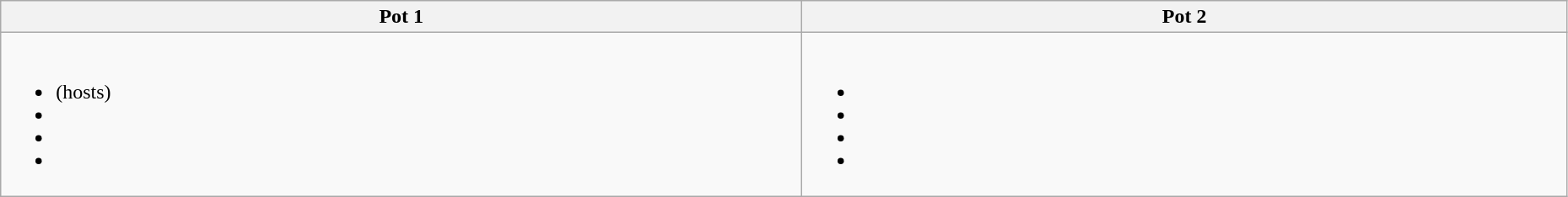<table class="wikitable" style="width:98%;">
<tr>
<th width=5%>Pot 1</th>
<th width=5%>Pot 2</th>
</tr>
<tr>
<td valign="top"><br><ul><li> (hosts)</li><li></li><li></li><li></li></ul></td>
<td valign="top"><br><ul><li></li><li></li><li></li><li></li></ul></td>
</tr>
</table>
